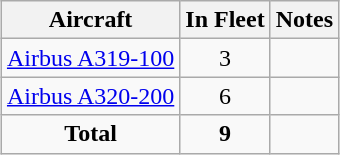<table class="wikitable" style="margin:1em auto;">
<tr>
<th>Aircraft</th>
<th>In Fleet</th>
<th>Notes</th>
</tr>
<tr>
<td><a href='#'>Airbus A319-100</a></td>
<td align=center>3</td>
<td></td>
</tr>
<tr>
<td><a href='#'>Airbus A320-200</a></td>
<td align=center>6</td>
<td></td>
</tr>
<tr>
<td align=center><strong>Total</strong></td>
<td align=center><strong>9</strong></td>
<td></td>
</tr>
</table>
